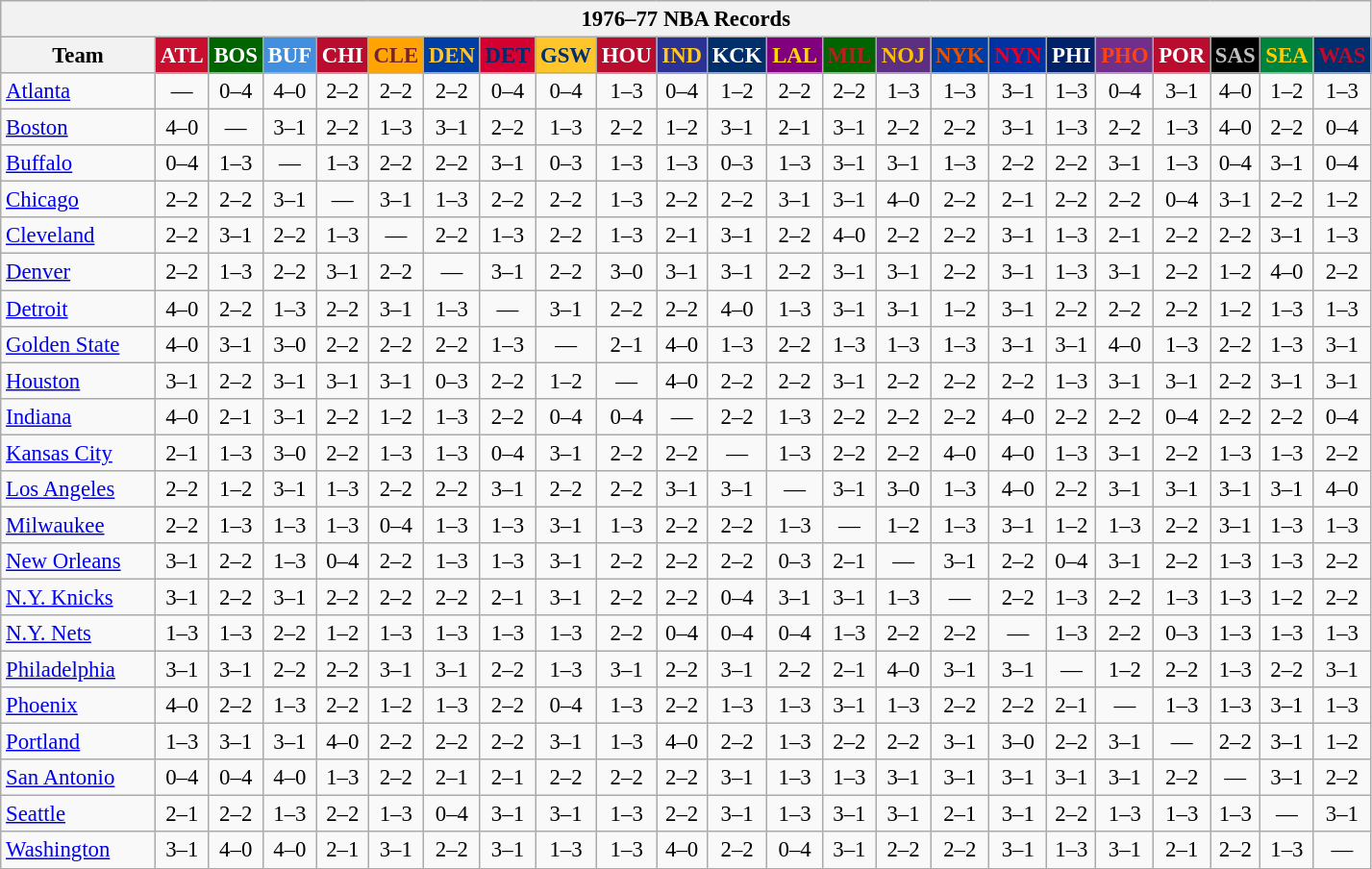<table class="wikitable" style="font-size:95%; text-align:center;">
<tr>
<th colspan=23>1976–77 NBA Records</th>
</tr>
<tr>
<th width=100>Team</th>
<th style="background:#C90F2E;color:#FFFFFF;width=35">ATL</th>
<th style="background:#006400;color:#FFFFFF;width=35">BOS</th>
<th style="background:#428FDF;color:#FFFFFF;width=35">BUF</th>
<th style="background:#BA0C2F;color:#FFFFFF;width=35">CHI</th>
<th style="background:#FFA402;color:#77222F;width=35">CLE</th>
<th style="background:#003EA4;color:#FFC72D;width=35">DEN</th>
<th style="background:#D40032;color:#012D6C;width=35">DET</th>
<th style="background:#FFC62C;color:#012F6B;width=35">GSW</th>
<th style="background:#BA0C2F;color:#FFFFFF;width=35">HOU</th>
<th style="background:#2C3294;color:#FCC624;width=35">IND</th>
<th style="background:#012F6B;color:#FFFFFF;width=35">KCK</th>
<th style="background:#800080;color:#FFD700;width=35">LAL</th>
<th style="background:#006400;color:#B22222;width=35">MIL</th>
<th style="background:#5C2F83;color:#FCC200;width=35">NOJ</th>
<th style="background:#003EA4;color:#E35208;width=35">NYK</th>
<th style="background:#0032A1;color:#E5002B;width=35">NYN</th>
<th style="background:#012268;color:#FFFFFF;width=35">PHI</th>
<th style="background:#702F8B;color:#FA4417;width=35">PHO</th>
<th style="background:#BA0C2F;color:#FFFFFF;width=35">POR</th>
<th style="background:#000000;color:#C0C0C0;width=35">SAS</th>
<th style="background:#00843D;color:#FFCD01;width=35">SEA</th>
<th style="background:#012F6D;color:#BA0C2F;width=35">WAS</th>
</tr>
<tr>
<td style="text-align:left;"><a href='#'>Atlanta</a></td>
<td>—</td>
<td>0–4</td>
<td>4–0</td>
<td>2–2</td>
<td>2–2</td>
<td>2–2</td>
<td>0–4</td>
<td>0–4</td>
<td>1–3</td>
<td>0–4</td>
<td>1–2</td>
<td>2–2</td>
<td>2–2</td>
<td>1–3</td>
<td>1–3</td>
<td>3–1</td>
<td>1–3</td>
<td>0–4</td>
<td>3–1</td>
<td>4–0</td>
<td>1–2</td>
<td>1–3</td>
</tr>
<tr>
<td style="text-align:left;"><a href='#'>Boston</a></td>
<td>4–0</td>
<td>—</td>
<td>3–1</td>
<td>2–2</td>
<td>1–3</td>
<td>3–1</td>
<td>2–2</td>
<td>1–3</td>
<td>2–2</td>
<td>1–2</td>
<td>3–1</td>
<td>2–1</td>
<td>3–1</td>
<td>2–2</td>
<td>2–2</td>
<td>3–1</td>
<td>1–3</td>
<td>2–2</td>
<td>1–3</td>
<td>4–0</td>
<td>2–2</td>
<td>0–4</td>
</tr>
<tr>
<td style="text-align:left;"><a href='#'>Buffalo</a></td>
<td>0–4</td>
<td>1–3</td>
<td>—</td>
<td>1–3</td>
<td>2–2</td>
<td>2–2</td>
<td>3–1</td>
<td>0–3</td>
<td>1–3</td>
<td>1–3</td>
<td>0–3</td>
<td>1–3</td>
<td>3–1</td>
<td>3–1</td>
<td>1–3</td>
<td>2–2</td>
<td>2–2</td>
<td>3–1</td>
<td>1–3</td>
<td>0–4</td>
<td>3–1</td>
<td>0–4</td>
</tr>
<tr>
<td style="text-align:left;"><a href='#'>Chicago</a></td>
<td>2–2</td>
<td>2–2</td>
<td>3–1</td>
<td>—</td>
<td>3–1</td>
<td>1–3</td>
<td>2–2</td>
<td>2–2</td>
<td>1–3</td>
<td>2–2</td>
<td>2–2</td>
<td>3–1</td>
<td>3–1</td>
<td>4–0</td>
<td>2–2</td>
<td>2–1</td>
<td>2–2</td>
<td>2–2</td>
<td>0–4</td>
<td>3–1</td>
<td>2–2</td>
<td>1–2</td>
</tr>
<tr>
<td style="text-align:left;"><a href='#'>Cleveland</a></td>
<td>2–2</td>
<td>3–1</td>
<td>2–2</td>
<td>1–3</td>
<td>—</td>
<td>2–2</td>
<td>1–3</td>
<td>2–2</td>
<td>1–3</td>
<td>2–1</td>
<td>3–1</td>
<td>2–2</td>
<td>4–0</td>
<td>2–2</td>
<td>2–2</td>
<td>3–1</td>
<td>1–3</td>
<td>2–1</td>
<td>2–2</td>
<td>2–2</td>
<td>3–1</td>
<td>1–3</td>
</tr>
<tr>
<td style="text-align:left;"><a href='#'>Denver</a></td>
<td>2–2</td>
<td>1–3</td>
<td>2–2</td>
<td>3–1</td>
<td>2–2</td>
<td>—</td>
<td>3–1</td>
<td>2–2</td>
<td>3–0</td>
<td>3–1</td>
<td>3–1</td>
<td>2–2</td>
<td>3–1</td>
<td>3–1</td>
<td>2–2</td>
<td>3–1</td>
<td>1–3</td>
<td>3–1</td>
<td>2–2</td>
<td>1–2</td>
<td>4–0</td>
<td>2–2</td>
</tr>
<tr>
<td style="text-align:left;"><a href='#'>Detroit</a></td>
<td>4–0</td>
<td>2–2</td>
<td>1–3</td>
<td>2–2</td>
<td>3–1</td>
<td>1–3</td>
<td>—</td>
<td>3–1</td>
<td>2–2</td>
<td>2–2</td>
<td>4–0</td>
<td>1–3</td>
<td>3–1</td>
<td>3–1</td>
<td>1–2</td>
<td>3–1</td>
<td>2–2</td>
<td>2–2</td>
<td>2–2</td>
<td>1–2</td>
<td>1–3</td>
<td>1–3</td>
</tr>
<tr>
<td style="text-align:left;"><a href='#'>Golden State</a></td>
<td>4–0</td>
<td>3–1</td>
<td>3–0</td>
<td>2–2</td>
<td>2–2</td>
<td>2–2</td>
<td>1–3</td>
<td>—</td>
<td>2–1</td>
<td>4–0</td>
<td>1–3</td>
<td>2–2</td>
<td>1–3</td>
<td>1–3</td>
<td>1–3</td>
<td>3–1</td>
<td>3–1</td>
<td>4–0</td>
<td>1–3</td>
<td>2–2</td>
<td>1–3</td>
<td>3–1</td>
</tr>
<tr>
<td style="text-align:left;"><a href='#'>Houston</a></td>
<td>3–1</td>
<td>2–2</td>
<td>3–1</td>
<td>3–1</td>
<td>3–1</td>
<td>0–3</td>
<td>2–2</td>
<td>1–2</td>
<td>—</td>
<td>4–0</td>
<td>2–2</td>
<td>2–2</td>
<td>3–1</td>
<td>2–2</td>
<td>2–2</td>
<td>2–2</td>
<td>1–3</td>
<td>3–1</td>
<td>3–1</td>
<td>2–2</td>
<td>3–1</td>
<td>3–1</td>
</tr>
<tr>
<td style="text-align:left;"><a href='#'>Indiana</a></td>
<td>4–0</td>
<td>2–1</td>
<td>3–1</td>
<td>2–2</td>
<td>1–2</td>
<td>1–3</td>
<td>2–2</td>
<td>0–4</td>
<td>0–4</td>
<td>—</td>
<td>2–2</td>
<td>1–3</td>
<td>2–2</td>
<td>2–2</td>
<td>2–2</td>
<td>4–0</td>
<td>2–2</td>
<td>2–2</td>
<td>0–4</td>
<td>2–2</td>
<td>2–2</td>
<td>0–4</td>
</tr>
<tr>
<td style="text-align:left;"><a href='#'>Kansas City</a></td>
<td>2–1</td>
<td>1–3</td>
<td>3–0</td>
<td>2–2</td>
<td>1–3</td>
<td>1–3</td>
<td>0–4</td>
<td>3–1</td>
<td>2–2</td>
<td>2–2</td>
<td>—</td>
<td>1–3</td>
<td>2–2</td>
<td>2–2</td>
<td>4–0</td>
<td>4–0</td>
<td>1–3</td>
<td>3–1</td>
<td>2–2</td>
<td>1–3</td>
<td>1–3</td>
<td>2–2</td>
</tr>
<tr>
<td style="text-align:left;"><a href='#'>Los Angeles</a></td>
<td>2–2</td>
<td>1–2</td>
<td>3–1</td>
<td>1–3</td>
<td>2–2</td>
<td>2–2</td>
<td>3–1</td>
<td>2–2</td>
<td>2–2</td>
<td>3–1</td>
<td>3–1</td>
<td>—</td>
<td>3–1</td>
<td>3–0</td>
<td>1–3</td>
<td>4–0</td>
<td>2–2</td>
<td>3–1</td>
<td>3–1</td>
<td>3–1</td>
<td>3–1</td>
<td>4–0</td>
</tr>
<tr>
<td style="text-align:left;"><a href='#'>Milwaukee</a></td>
<td>2–2</td>
<td>1–3</td>
<td>1–3</td>
<td>1–3</td>
<td>0–4</td>
<td>1–3</td>
<td>1–3</td>
<td>3–1</td>
<td>1–3</td>
<td>2–2</td>
<td>2–2</td>
<td>1–3</td>
<td>—</td>
<td>1–2</td>
<td>1–3</td>
<td>3–1</td>
<td>1–2</td>
<td>1–3</td>
<td>2–2</td>
<td>3–1</td>
<td>1–3</td>
<td>1–3</td>
</tr>
<tr>
<td style="text-align:left;"><a href='#'>New Orleans</a></td>
<td>3–1</td>
<td>2–2</td>
<td>1–3</td>
<td>0–4</td>
<td>2–2</td>
<td>1–3</td>
<td>1–3</td>
<td>3–1</td>
<td>2–2</td>
<td>2–2</td>
<td>2–2</td>
<td>0–3</td>
<td>2–1</td>
<td>—</td>
<td>3–1</td>
<td>2–2</td>
<td>0–4</td>
<td>3–1</td>
<td>2–2</td>
<td>1–3</td>
<td>1–3</td>
<td>2–2</td>
</tr>
<tr>
<td style="text-align:left;"><a href='#'>N.Y. Knicks</a></td>
<td>3–1</td>
<td>2–2</td>
<td>3–1</td>
<td>2–2</td>
<td>2–2</td>
<td>2–2</td>
<td>2–1</td>
<td>3–1</td>
<td>2–2</td>
<td>2–2</td>
<td>0–4</td>
<td>3–1</td>
<td>3–1</td>
<td>1–3</td>
<td>—</td>
<td>2–2</td>
<td>1–3</td>
<td>2–2</td>
<td>1–3</td>
<td>1–3</td>
<td>1–2</td>
<td>2–2</td>
</tr>
<tr>
<td style="text-align:left;"><a href='#'>N.Y. Nets</a></td>
<td>1–3</td>
<td>1–3</td>
<td>2–2</td>
<td>1–2</td>
<td>1–3</td>
<td>1–3</td>
<td>1–3</td>
<td>1–3</td>
<td>2–2</td>
<td>0–4</td>
<td>0–4</td>
<td>0–4</td>
<td>1–3</td>
<td>2–2</td>
<td>2–2</td>
<td>—</td>
<td>1–3</td>
<td>2–2</td>
<td>0–3</td>
<td>1–3</td>
<td>1–3</td>
<td>1–3</td>
</tr>
<tr>
<td style="text-align:left;"><a href='#'>Philadelphia</a></td>
<td>3–1</td>
<td>3–1</td>
<td>2–2</td>
<td>2–2</td>
<td>3–1</td>
<td>3–1</td>
<td>2–2</td>
<td>1–3</td>
<td>3–1</td>
<td>2–2</td>
<td>3–1</td>
<td>2–2</td>
<td>2–1</td>
<td>4–0</td>
<td>3–1</td>
<td>3–1</td>
<td>—</td>
<td>1–2</td>
<td>2–2</td>
<td>1–3</td>
<td>2–2</td>
<td>3–1</td>
</tr>
<tr>
<td style="text-align:left;"><a href='#'>Phoenix</a></td>
<td>4–0</td>
<td>2–2</td>
<td>1–3</td>
<td>2–2</td>
<td>1–2</td>
<td>1–3</td>
<td>2–2</td>
<td>0–4</td>
<td>1–3</td>
<td>2–2</td>
<td>1–3</td>
<td>1–3</td>
<td>3–1</td>
<td>1–3</td>
<td>2–2</td>
<td>2–2</td>
<td>2–1</td>
<td>—</td>
<td>1–3</td>
<td>1–3</td>
<td>3–1</td>
<td>1–3</td>
</tr>
<tr>
<td style="text-align:left;"><a href='#'>Portland</a></td>
<td>1–3</td>
<td>3–1</td>
<td>3–1</td>
<td>4–0</td>
<td>2–2</td>
<td>2–2</td>
<td>2–2</td>
<td>3–1</td>
<td>1–3</td>
<td>4–0</td>
<td>2–2</td>
<td>1–3</td>
<td>2–2</td>
<td>2–2</td>
<td>3–1</td>
<td>3–0</td>
<td>2–2</td>
<td>3–1</td>
<td>—</td>
<td>2–2</td>
<td>3–1</td>
<td>1–2</td>
</tr>
<tr>
<td style="text-align:left;"><a href='#'>San Antonio</a></td>
<td>0–4</td>
<td>0–4</td>
<td>4–0</td>
<td>1–3</td>
<td>2–2</td>
<td>2–1</td>
<td>2–1</td>
<td>2–2</td>
<td>2–2</td>
<td>2–2</td>
<td>3–1</td>
<td>1–3</td>
<td>1–3</td>
<td>3–1</td>
<td>3–1</td>
<td>3–1</td>
<td>3–1</td>
<td>3–1</td>
<td>2–2</td>
<td>—</td>
<td>3–1</td>
<td>2–2</td>
</tr>
<tr>
<td style="text-align:left;"><a href='#'>Seattle</a></td>
<td>2–1</td>
<td>2–2</td>
<td>1–3</td>
<td>2–2</td>
<td>1–3</td>
<td>0–4</td>
<td>3–1</td>
<td>3–1</td>
<td>1–3</td>
<td>2–2</td>
<td>3–1</td>
<td>1–3</td>
<td>3–1</td>
<td>3–1</td>
<td>2–1</td>
<td>3–1</td>
<td>2–2</td>
<td>1–3</td>
<td>1–3</td>
<td>1–3</td>
<td>—</td>
<td>3–1</td>
</tr>
<tr>
<td style="text-align:left;"><a href='#'>Washington</a></td>
<td>3–1</td>
<td>4–0</td>
<td>4–0</td>
<td>2–1</td>
<td>3–1</td>
<td>2–2</td>
<td>3–1</td>
<td>1–3</td>
<td>1–3</td>
<td>4–0</td>
<td>2–2</td>
<td>0–4</td>
<td>3–1</td>
<td>2–2</td>
<td>2–2</td>
<td>3–1</td>
<td>1–3</td>
<td>3–1</td>
<td>2–1</td>
<td>2–2</td>
<td>1–3</td>
<td>—</td>
</tr>
</table>
